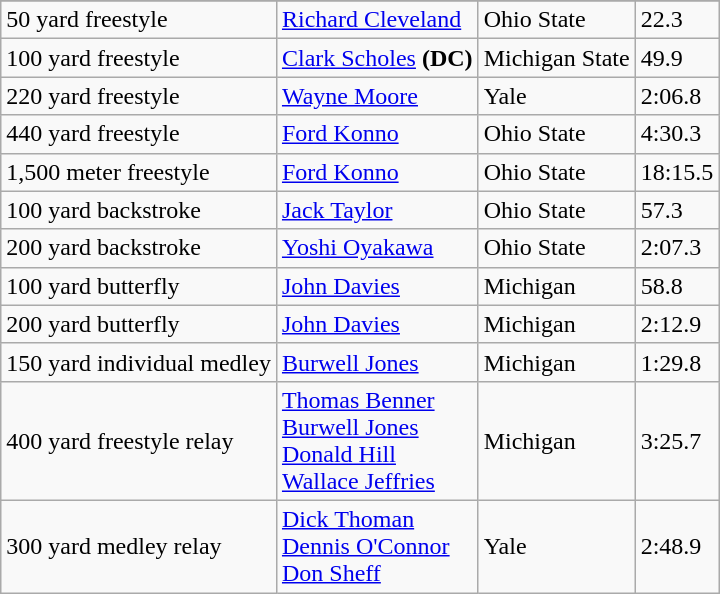<table class="wikitable sortable" style="text-align:left">
<tr>
</tr>
<tr>
<td>50 yard freestyle</td>
<td><a href='#'>Richard Cleveland</a></td>
<td>Ohio State</td>
<td>22.3</td>
</tr>
<tr>
<td>100 yard freestyle</td>
<td><a href='#'>Clark Scholes</a> <strong>(DC)</strong></td>
<td>Michigan State</td>
<td>49.9</td>
</tr>
<tr>
<td>220 yard freestyle</td>
<td><a href='#'>Wayne Moore</a></td>
<td>Yale</td>
<td>2:06.8</td>
</tr>
<tr>
<td>440 yard freestyle</td>
<td><a href='#'>Ford Konno</a></td>
<td>Ohio State</td>
<td>4:30.3</td>
</tr>
<tr>
<td>1,500 meter freestyle</td>
<td><a href='#'>Ford Konno</a></td>
<td>Ohio State</td>
<td>18:15.5</td>
</tr>
<tr>
<td>100 yard backstroke</td>
<td><a href='#'>Jack Taylor</a></td>
<td>Ohio State</td>
<td>57.3</td>
</tr>
<tr>
<td>200 yard backstroke</td>
<td><a href='#'>Yoshi Oyakawa</a></td>
<td>Ohio State</td>
<td>2:07.3</td>
</tr>
<tr>
<td>100 yard butterfly</td>
<td><a href='#'>John Davies</a></td>
<td>Michigan</td>
<td>58.8</td>
</tr>
<tr>
<td>200 yard butterfly</td>
<td><a href='#'>John Davies</a></td>
<td>Michigan</td>
<td>2:12.9</td>
</tr>
<tr>
<td>150 yard individual medley</td>
<td><a href='#'>Burwell Jones</a></td>
<td>Michigan</td>
<td>1:29.8</td>
</tr>
<tr>
<td>400 yard freestyle relay</td>
<td><a href='#'>Thomas Benner</a><br><a href='#'>Burwell Jones</a><br><a href='#'>Donald Hill</a><br><a href='#'>Wallace Jeffries</a></td>
<td>Michigan</td>
<td>3:25.7</td>
</tr>
<tr>
<td>300 yard medley relay</td>
<td><a href='#'>Dick Thoman</a><br><a href='#'>Dennis O'Connor</a><br><a href='#'>Don Sheff</a></td>
<td>Yale</td>
<td>2:48.9</td>
</tr>
</table>
